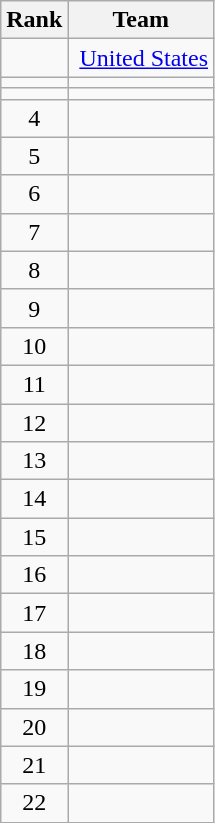<table class="wikitable sortable" style="text-align:center;">
<tr>
<th>Rank</th>
<th>Team</th>
</tr>
<tr>
<td></td>
<td align=left> <a href='#'>United States</a></td>
</tr>
<tr>
<td></td>
<td align=left></td>
</tr>
<tr>
<td></td>
<td align=left></td>
</tr>
<tr>
<td>4</td>
<td align=left></td>
</tr>
<tr>
<td>5</td>
<td align=left></td>
</tr>
<tr>
<td>6</td>
<td align=left></td>
</tr>
<tr>
<td>7</td>
<td align=left></td>
</tr>
<tr>
<td>8</td>
<td align=left></td>
</tr>
<tr>
<td>9</td>
<td align=left></td>
</tr>
<tr>
<td>10</td>
<td align=left></td>
</tr>
<tr>
<td>11</td>
<td align=left></td>
</tr>
<tr>
<td>12</td>
<td align=left></td>
</tr>
<tr>
<td>13</td>
<td align=left></td>
</tr>
<tr>
<td>14</td>
<td align=left></td>
</tr>
<tr>
<td>15</td>
<td align=left></td>
</tr>
<tr>
<td>16</td>
<td align=left></td>
</tr>
<tr>
<td>17</td>
<td align=left></td>
</tr>
<tr>
<td>18</td>
<td align=left></td>
</tr>
<tr>
<td>19</td>
<td align=left></td>
</tr>
<tr>
<td>20</td>
<td align=left></td>
</tr>
<tr>
<td>21</td>
<td align=left></td>
</tr>
<tr>
<td>22</td>
<td align=left></td>
</tr>
</table>
